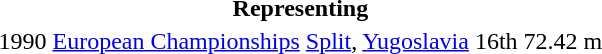<table>
<tr>
<th colspan="5">Representing </th>
</tr>
<tr>
<td>1990</td>
<td><a href='#'>European Championships</a></td>
<td><a href='#'>Split</a>, <a href='#'>Yugoslavia</a></td>
<td>16th</td>
<td>72.42 m</td>
</tr>
</table>
